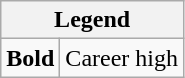<table class="wikitable mw-collapsible">
<tr>
<th colspan="2">Legend</th>
</tr>
<tr>
<td><strong>Bold</strong></td>
<td>Career high</td>
</tr>
</table>
